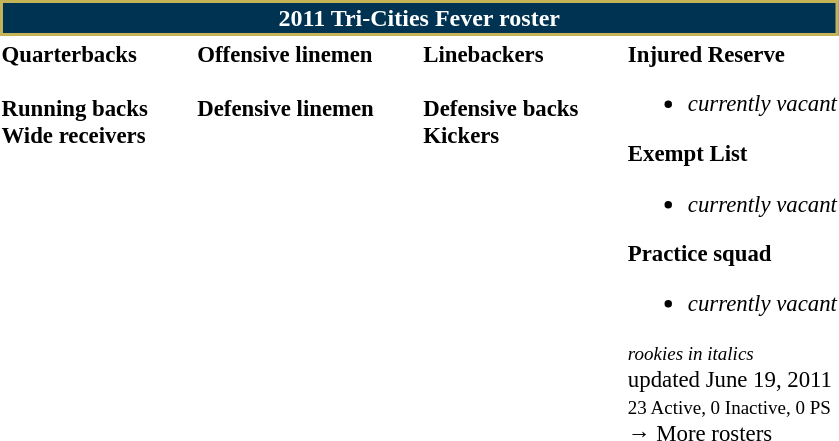<table class="toccolours" style="text-align: left;">
<tr>
<th colspan="7" style="background:#003352; border:2px solid #C5B358; color:white; text-align:center;"><strong>2011 Tri-Cities Fever roster</strong></th>
</tr>
<tr>
<td style="font-size: 95%;" valign="top"><strong>Quarterbacks</strong><br>
<br><strong>Running backs</strong>
<br><strong>Wide receivers</strong>




</td>
<td style="width: 25px;"></td>
<td style="font-size: 95%;" valign="top"><strong>Offensive linemen</strong><br>


<br><strong>Defensive linemen</strong>




</td>
<td style="width: 25px;"></td>
<td style="font-size: 95%;" valign="top"><strong>Linebackers</strong><br><br><strong>Defensive backs</strong>



<br><strong>Kickers</strong>
</td>
<td style="width: 25px;"></td>
<td style="font-size: 95%;" valign="top"><strong>Injured Reserve</strong><br><ul><li><em>currently vacant</em></li></ul><strong>Exempt List</strong><ul><li><em>currently vacant</em></li></ul><strong>Practice squad</strong><ul><li><em>currently vacant</em></li></ul><small><em>rookies in italics</em></small><br>
<span></span> updated June 19, 2011<br>
<small>23 Active, 0 Inactive, 0 PS</small><br>→ More rosters</td>
</tr>
<tr>
</tr>
</table>
